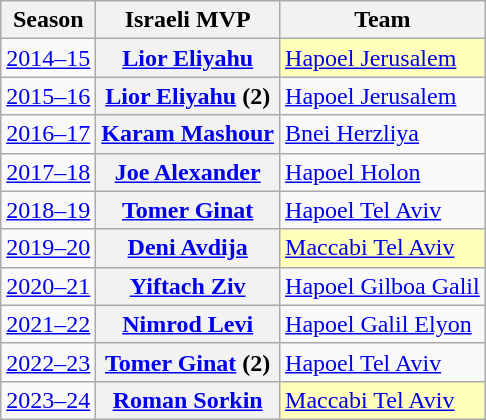<table class="wikitable sortable plainrowheaders">
<tr>
<th scope="col">Season</th>
<th scope="col">Israeli MVP</th>
<th scope="col">Team</th>
</tr>
<tr>
<td><a href='#'>2014–15</a></td>
<th scope="row"> <a href='#'>Lior Eliyahu</a></th>
<td bgcolor=#ffb><a href='#'>Hapoel Jerusalem</a></td>
</tr>
<tr>
<td><a href='#'>2015–16</a></td>
<th scope="row"> <a href='#'>Lior Eliyahu</a> (2)</th>
<td><a href='#'>Hapoel Jerusalem</a></td>
</tr>
<tr>
<td><a href='#'>2016–17</a></td>
<th scope="row"> <a href='#'>Karam Mashour</a></th>
<td><a href='#'>Bnei Herzliya</a></td>
</tr>
<tr>
<td><a href='#'>2017–18</a></td>
<th scope="row"> <a href='#'>Joe Alexander</a></th>
<td><a href='#'>Hapoel Holon</a></td>
</tr>
<tr>
<td><a href='#'>2018–19</a></td>
<th scope="row"> <a href='#'>Tomer Ginat</a></th>
<td><a href='#'>Hapoel Tel Aviv</a></td>
</tr>
<tr>
<td><a href='#'>2019–20</a></td>
<th scope="row"> <a href='#'>Deni Avdija</a></th>
<td bgcolor=#ffb><a href='#'>Maccabi Tel Aviv</a></td>
</tr>
<tr>
<td><a href='#'>2020–21</a></td>
<th scope="row"> <a href='#'>Yiftach Ziv</a></th>
<td><a href='#'>Hapoel Gilboa Galil</a></td>
</tr>
<tr>
<td><a href='#'>2021–22</a></td>
<th scope="row"> <a href='#'>Nimrod Levi</a></th>
<td><a href='#'>Hapoel Galil Elyon</a></td>
</tr>
<tr>
<td><a href='#'>2022–23</a></td>
<th scope="row"> <a href='#'>Tomer Ginat</a> (2)</th>
<td><a href='#'>Hapoel Tel Aviv</a></td>
</tr>
<tr>
<td><a href='#'>2023–24</a></td>
<th scope="row"> <a href='#'>Roman Sorkin</a></th>
<td bgcolor=#ffb><a href='#'>Maccabi Tel Aviv</a></td>
</tr>
</table>
